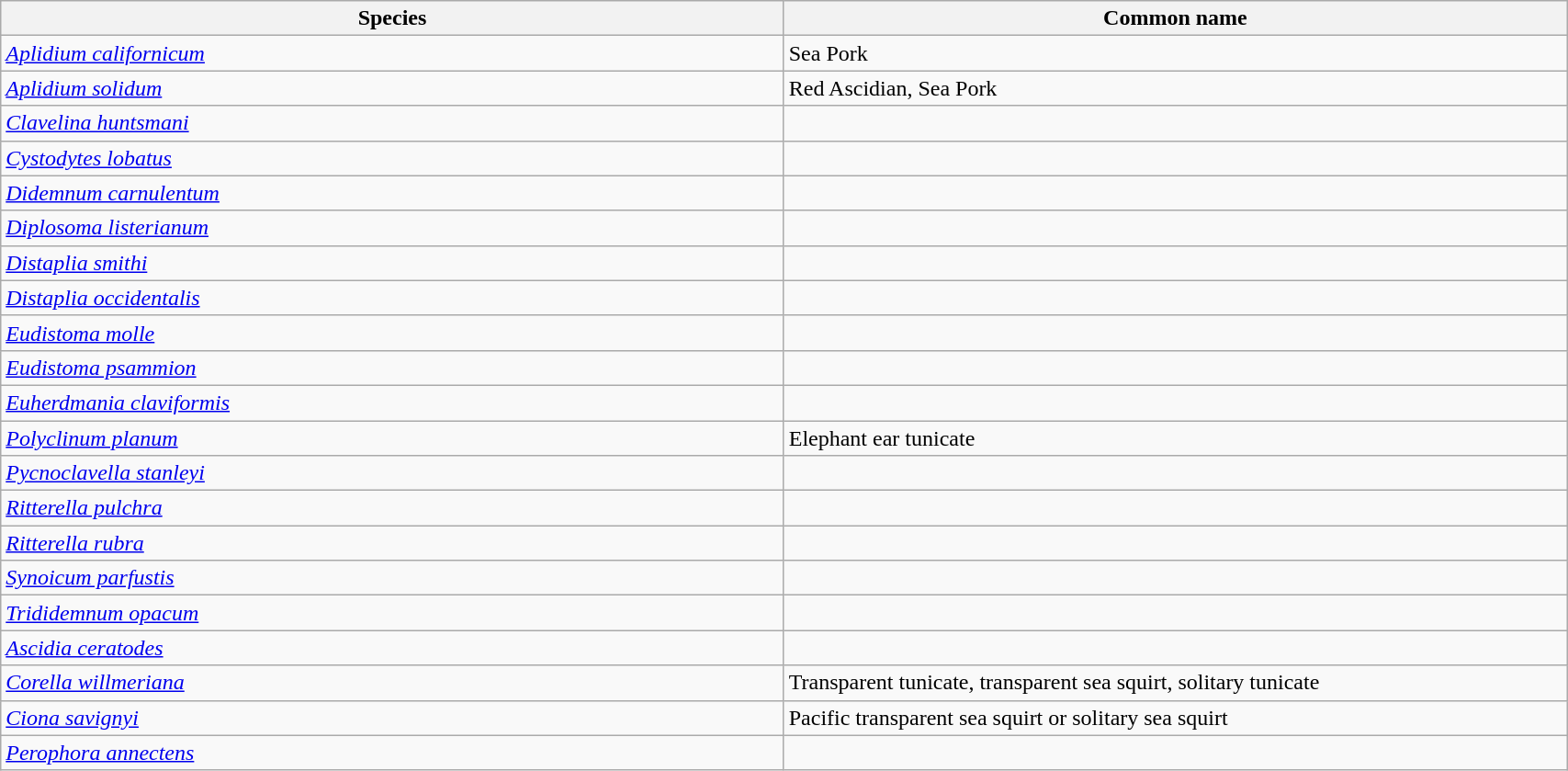<table width=90% class="wikitable">
<tr>
<th width=25%>Species</th>
<th width=25%>Common name</th>
</tr>
<tr>
<td><em><a href='#'>Aplidium californicum</a></em></td>
<td>Sea Pork</td>
</tr>
<tr>
<td><em><a href='#'>Aplidium solidum</a></em></td>
<td>Red Ascidian, Sea Pork</td>
</tr>
<tr>
<td><em><a href='#'>Clavelina huntsmani</a></em></td>
<td></td>
</tr>
<tr>
<td><em><a href='#'>Cystodytes lobatus</a></em></td>
<td></td>
</tr>
<tr>
<td><em><a href='#'>Didemnum carnulentum</a></em></td>
<td></td>
</tr>
<tr>
<td><em><a href='#'>Diplosoma listerianum</a></em></td>
<td></td>
</tr>
<tr>
<td><em><a href='#'>Distaplia smithi</a></em></td>
<td></td>
</tr>
<tr>
<td><em><a href='#'>Distaplia occidentalis</a></em></td>
<td></td>
</tr>
<tr>
<td><em><a href='#'>Eudistoma molle</a></em></td>
<td></td>
</tr>
<tr>
<td><em><a href='#'>Eudistoma psammion</a></em></td>
<td></td>
</tr>
<tr>
<td><em><a href='#'>Euherdmania claviformis</a></em></td>
<td></td>
</tr>
<tr>
<td><em><a href='#'>Polyclinum planum</a></em></td>
<td>Elephant ear tunicate</td>
</tr>
<tr>
<td><em><a href='#'>Pycnoclavella stanleyi</a></em></td>
<td></td>
</tr>
<tr>
<td><em><a href='#'>Ritterella pulchra</a></em></td>
<td></td>
</tr>
<tr>
<td><em><a href='#'>Ritterella rubra</a></em></td>
<td></td>
</tr>
<tr>
<td><em><a href='#'>Synoicum parfustis</a></em></td>
<td></td>
</tr>
<tr>
<td><em><a href='#'>Trididemnum opacum</a></em></td>
<td></td>
</tr>
<tr>
<td><em><a href='#'>Ascidia ceratodes</a></em></td>
<td></td>
</tr>
<tr>
<td><em><a href='#'>Corella willmeriana</a></em></td>
<td>Transparent tunicate, transparent sea squirt, solitary tunicate</td>
</tr>
<tr>
<td><em><a href='#'>Ciona savignyi</a></em></td>
<td>Pacific transparent sea squirt or solitary sea squirt</td>
</tr>
<tr>
<td><em><a href='#'>Perophora annectens</a></em></td>
<td></td>
</tr>
</table>
